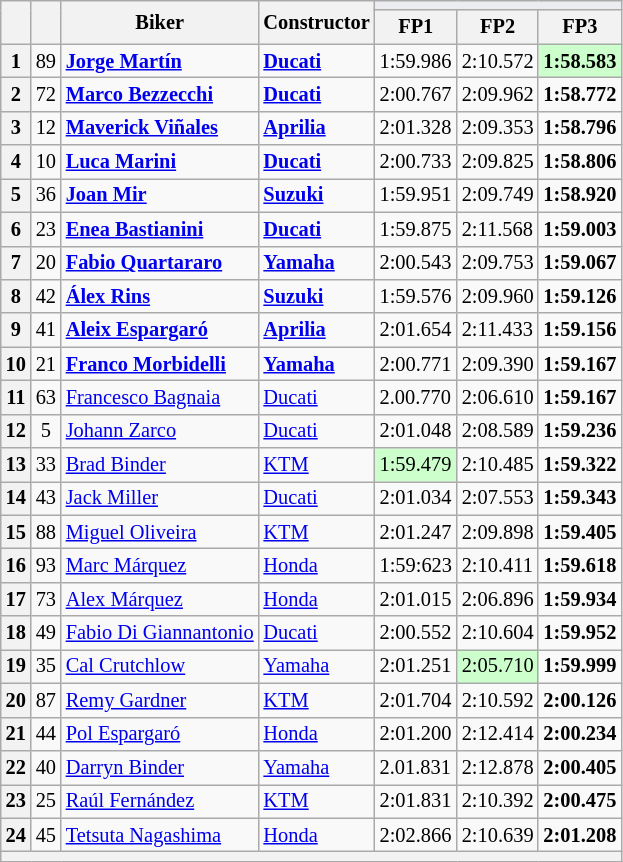<table class="wikitable sortable" style="font-size: 85%;">
<tr>
<th rowspan="2"></th>
<th rowspan="2"></th>
<th rowspan="2">Biker</th>
<th rowspan="2">Constructor</th>
<th colspan="3" style="background:#eaecf0; text-align:center;"></th>
</tr>
<tr>
<th scope="col">FP1</th>
<th scope="col">FP2</th>
<th scope="col">FP3</th>
</tr>
<tr>
<th scope="row">1</th>
<td align="center">89</td>
<td><strong> <a href='#'>Jorge Martín</a></strong></td>
<td><strong><a href='#'>Ducati</a></strong></td>
<td>1:59.986</td>
<td>2:10.572</td>
<td style="background:#ccffcc;"><strong>1:58.583</strong></td>
</tr>
<tr>
<th scope="row">2</th>
<td align="center">72</td>
<td><strong> <a href='#'>Marco Bezzecchi</a></strong></td>
<td><strong><a href='#'>Ducati</a></strong></td>
<td>2:00.767</td>
<td>2:09.962</td>
<td><strong>1:58.772</strong></td>
</tr>
<tr>
<th scope="row">3</th>
<td align="center">12</td>
<td><strong> <a href='#'>Maverick Viñales</a></strong></td>
<td><strong><a href='#'>Aprilia</a></strong></td>
<td>2:01.328</td>
<td>2:09.353</td>
<td><strong>1:58.796</strong></td>
</tr>
<tr>
<th scope="row">4</th>
<td align="center">10</td>
<td><strong> <a href='#'>Luca Marini</a></strong></td>
<td><strong><a href='#'>Ducati</a></strong></td>
<td>2:00.733</td>
<td>2:09.825</td>
<td><strong>1:58.806</strong></td>
</tr>
<tr>
<th scope="row">5</th>
<td align="center">36</td>
<td><strong> <a href='#'>Joan Mir</a></strong></td>
<td><strong><a href='#'>Suzuki</a></strong></td>
<td>1:59.951</td>
<td>2:09.749</td>
<td><strong>1:58.920</strong></td>
</tr>
<tr>
<th scope="row">6</th>
<td align="center">23</td>
<td><strong> <a href='#'>Enea Bastianini</a></strong></td>
<td><strong><a href='#'>Ducati</a></strong></td>
<td>1:59.875</td>
<td>2:11.568</td>
<td><strong>1:59.003</strong></td>
</tr>
<tr>
<th scope="row">7</th>
<td align="center">20</td>
<td><strong> <a href='#'>Fabio Quartararo</a></strong></td>
<td><strong><a href='#'>Yamaha</a></strong></td>
<td>2:00.543</td>
<td>2:09.753</td>
<td><strong>1:59.067</strong></td>
</tr>
<tr>
<th scope="row">8</th>
<td align="center">42</td>
<td><strong> <a href='#'>Álex Rins</a></strong></td>
<td><strong><a href='#'>Suzuki</a></strong></td>
<td>1:59.576</td>
<td>2:09.960</td>
<td><strong>1:59.126</strong></td>
</tr>
<tr>
<th scope="row">9</th>
<td align="center">41</td>
<td><strong> <a href='#'>Aleix Espargaró</a></strong></td>
<td><strong><a href='#'>Aprilia</a></strong></td>
<td>2:01.654</td>
<td>2:11.433</td>
<td><strong>1:59.156</strong></td>
</tr>
<tr>
<th scope="row">10</th>
<td align="center">21</td>
<td><strong> <a href='#'>Franco Morbidelli</a></strong></td>
<td><strong><a href='#'>Yamaha</a></strong></td>
<td>2:00.771</td>
<td>2:09.390</td>
<td><strong>1:59.167</strong></td>
</tr>
<tr>
<th scope="row">11</th>
<td align="center">63</td>
<td> <a href='#'>Francesco Bagnaia</a></td>
<td><a href='#'>Ducati</a></td>
<td>2.00.770</td>
<td>2:06.610</td>
<td><strong>1:59.167</strong></td>
</tr>
<tr>
<th scope="row">12</th>
<td align="center">5</td>
<td> <a href='#'>Johann Zarco</a></td>
<td><a href='#'>Ducati</a></td>
<td>2:01.048</td>
<td>2:08.589</td>
<td><strong>1:59.236</strong></td>
</tr>
<tr>
<th scope="row">13</th>
<td align="center">33</td>
<td> <a href='#'>Brad Binder</a></td>
<td><a href='#'>KTM</a></td>
<td style="background:#ccffcc;">1:59.479</td>
<td>2:10.485</td>
<td><strong>1:59.322</strong></td>
</tr>
<tr>
<th scope="row">14</th>
<td align="center">43</td>
<td> <a href='#'>Jack Miller</a></td>
<td><a href='#'>Ducati</a></td>
<td>2:01.034</td>
<td>2:07.553</td>
<td><strong>1:59.343</strong></td>
</tr>
<tr>
<th scope="row">15</th>
<td align="center">88</td>
<td> <a href='#'>Miguel Oliveira</a></td>
<td><a href='#'>KTM</a></td>
<td>2:01.247</td>
<td>2:09.898</td>
<td><strong>1:59.405</strong></td>
</tr>
<tr>
<th scope="row">16</th>
<td align="center">93</td>
<td> <a href='#'>Marc Márquez</a></td>
<td><a href='#'>Honda</a></td>
<td>1:59:623</td>
<td>2:10.411</td>
<td><strong>1:59.618</strong></td>
</tr>
<tr>
<th scope="row">17</th>
<td align="center">73</td>
<td> <a href='#'>Alex Márquez</a></td>
<td><a href='#'>Honda</a></td>
<td>2:01.015</td>
<td>2:06.896</td>
<td><strong>1:59.934</strong></td>
</tr>
<tr>
<th scope="row">18</th>
<td align="center">49</td>
<td> <a href='#'>Fabio Di Giannantonio</a></td>
<td><a href='#'>Ducati</a></td>
<td>2:00.552</td>
<td>2:10.604</td>
<td><strong>1:59.952</strong></td>
</tr>
<tr>
<th scope="row">19</th>
<td align="center">35</td>
<td> <a href='#'>Cal Crutchlow</a></td>
<td><a href='#'>Yamaha</a></td>
<td>2:01.251</td>
<td style="background:#ccffcc;">2:05.710</td>
<td><strong>1:59.999</strong></td>
</tr>
<tr>
<th scope="row">20</th>
<td align="center">87</td>
<td> <a href='#'>Remy Gardner</a></td>
<td><a href='#'>KTM</a></td>
<td>2:01.704</td>
<td>2:10.592</td>
<td><strong>2:00.126</strong></td>
</tr>
<tr>
<th scope="row">21</th>
<td align="center">44</td>
<td> <a href='#'>Pol Espargaró</a></td>
<td><a href='#'>Honda</a></td>
<td>2:01.200</td>
<td>2:12.414</td>
<td><strong>2:00.234</strong></td>
</tr>
<tr>
<th scope="row">22</th>
<td align="center">40</td>
<td> <a href='#'>Darryn Binder</a></td>
<td><a href='#'>Yamaha</a></td>
<td>2.01.831</td>
<td>2:12.878</td>
<td><strong>2:00.405</strong></td>
</tr>
<tr>
<th scope="row">23</th>
<td align="center">25</td>
<td> <a href='#'>Raúl Fernández</a></td>
<td><a href='#'>KTM</a></td>
<td>2:01.831</td>
<td>2:10.392</td>
<td><strong>2:00.475</strong></td>
</tr>
<tr>
<th scope="row">24</th>
<td align="center">45</td>
<td> <a href='#'>Tetsuta Nagashima</a></td>
<td><a href='#'>Honda</a></td>
<td>2:02.866</td>
<td>2:10.639</td>
<td><strong>2:01.208</strong></td>
</tr>
<tr>
<th colspan="7"></th>
</tr>
</table>
